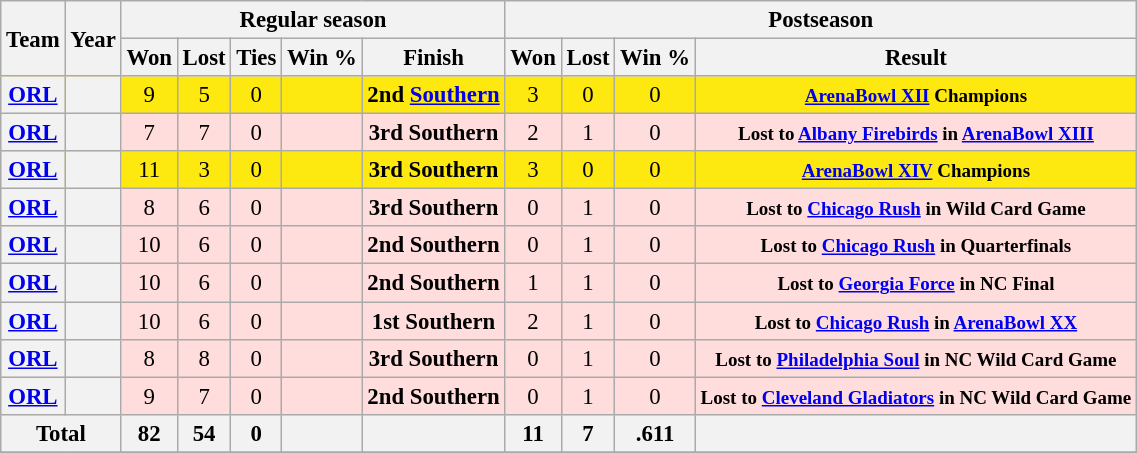<table class="wikitable" style="font-size: 95%; text-align:center;">
<tr>
<th rowspan="2">Team</th>
<th rowspan="2">Year</th>
<th colspan="5">Regular season</th>
<th colspan="4">Postseason</th>
</tr>
<tr>
<th>Won</th>
<th>Lost</th>
<th>Ties</th>
<th>Win %</th>
<th>Finish</th>
<th>Won</th>
<th>Lost</th>
<th>Win %</th>
<th>Result</th>
</tr>
<tr ! style="background:#FDE910;">
<th><a href='#'>ORL</a></th>
<th></th>
<td>9</td>
<td>5</td>
<td>0</td>
<td></td>
<td><strong>2nd <a href='#'>Southern</a></strong></td>
<td>3</td>
<td>0</td>
<td>0</td>
<td><small><strong><a href='#'>ArenaBowl XII</a> Champions</strong></small></td>
</tr>
<tr ! style="background:#fdd;">
<th><a href='#'>ORL</a></th>
<th></th>
<td>7</td>
<td>7</td>
<td>0</td>
<td></td>
<td><strong>3rd Southern</strong></td>
<td>2</td>
<td>1</td>
<td>0</td>
<td><small><strong>Lost to <a href='#'>Albany Firebirds</a> in <a href='#'>ArenaBowl XIII</a></strong></small></td>
</tr>
<tr ! style="background:#FDE910;">
<th><a href='#'>ORL</a></th>
<th></th>
<td>11</td>
<td>3</td>
<td>0</td>
<td></td>
<td><strong>3rd Southern</strong></td>
<td>3</td>
<td>0</td>
<td>0</td>
<td><small><strong><a href='#'>ArenaBowl XIV</a> Champions</strong></small></td>
</tr>
<tr ! style="background:#fdd;">
<th><a href='#'>ORL</a></th>
<th></th>
<td>8</td>
<td>6</td>
<td>0</td>
<td></td>
<td><strong>3rd Southern</strong></td>
<td>0</td>
<td>1</td>
<td>0</td>
<td><small><strong>Lost to <a href='#'>Chicago Rush</a> in Wild Card Game</strong></small></td>
</tr>
<tr ! style="background:#fdd;">
<th><a href='#'>ORL</a></th>
<th></th>
<td>10</td>
<td>6</td>
<td>0</td>
<td></td>
<td><strong>2nd Southern</strong></td>
<td>0</td>
<td>1</td>
<td>0</td>
<td><small><strong>Lost to <a href='#'>Chicago Rush</a> in Quarterfinals</strong></small></td>
</tr>
<tr ! style="background:#fdd;">
<th><a href='#'>ORL</a></th>
<th></th>
<td>10</td>
<td>6</td>
<td>0</td>
<td></td>
<td><strong>2nd Southern</strong></td>
<td>1</td>
<td>1</td>
<td>0</td>
<td><small><strong>Lost to <a href='#'>Georgia Force</a> in NC Final</strong></small></td>
</tr>
<tr ! style="background:#fdd;">
<th><a href='#'>ORL</a></th>
<th></th>
<td>10</td>
<td>6</td>
<td>0</td>
<td></td>
<td><strong>1st Southern</strong></td>
<td>2</td>
<td>1</td>
<td>0</td>
<td><small><strong>Lost to <a href='#'>Chicago Rush</a> in <a href='#'>ArenaBowl XX</a></strong></small></td>
</tr>
<tr ! style="background:#fdd;">
<th><a href='#'>ORL</a></th>
<th></th>
<td>8</td>
<td>8</td>
<td>0</td>
<td></td>
<td><strong>3rd Southern</strong></td>
<td>0</td>
<td>1</td>
<td>0</td>
<td><small><strong>Lost to <a href='#'>Philadelphia Soul</a> in NC Wild Card Game</strong></small></td>
</tr>
<tr ! style="background:#fdd;">
<th><a href='#'>ORL</a></th>
<th></th>
<td>9</td>
<td>7</td>
<td>0</td>
<td></td>
<td><strong>2nd Southern</strong></td>
<td>0</td>
<td>1</td>
<td>0</td>
<td><small><strong>Lost to <a href='#'>Cleveland Gladiators</a> in NC Wild Card Game</strong></small></td>
</tr>
<tr>
<th colspan="2">Total</th>
<th>82</th>
<th>54</th>
<th>0</th>
<th></th>
<th></th>
<th>11</th>
<th>7</th>
<th>.611</th>
<th></th>
</tr>
<tr>
</tr>
</table>
